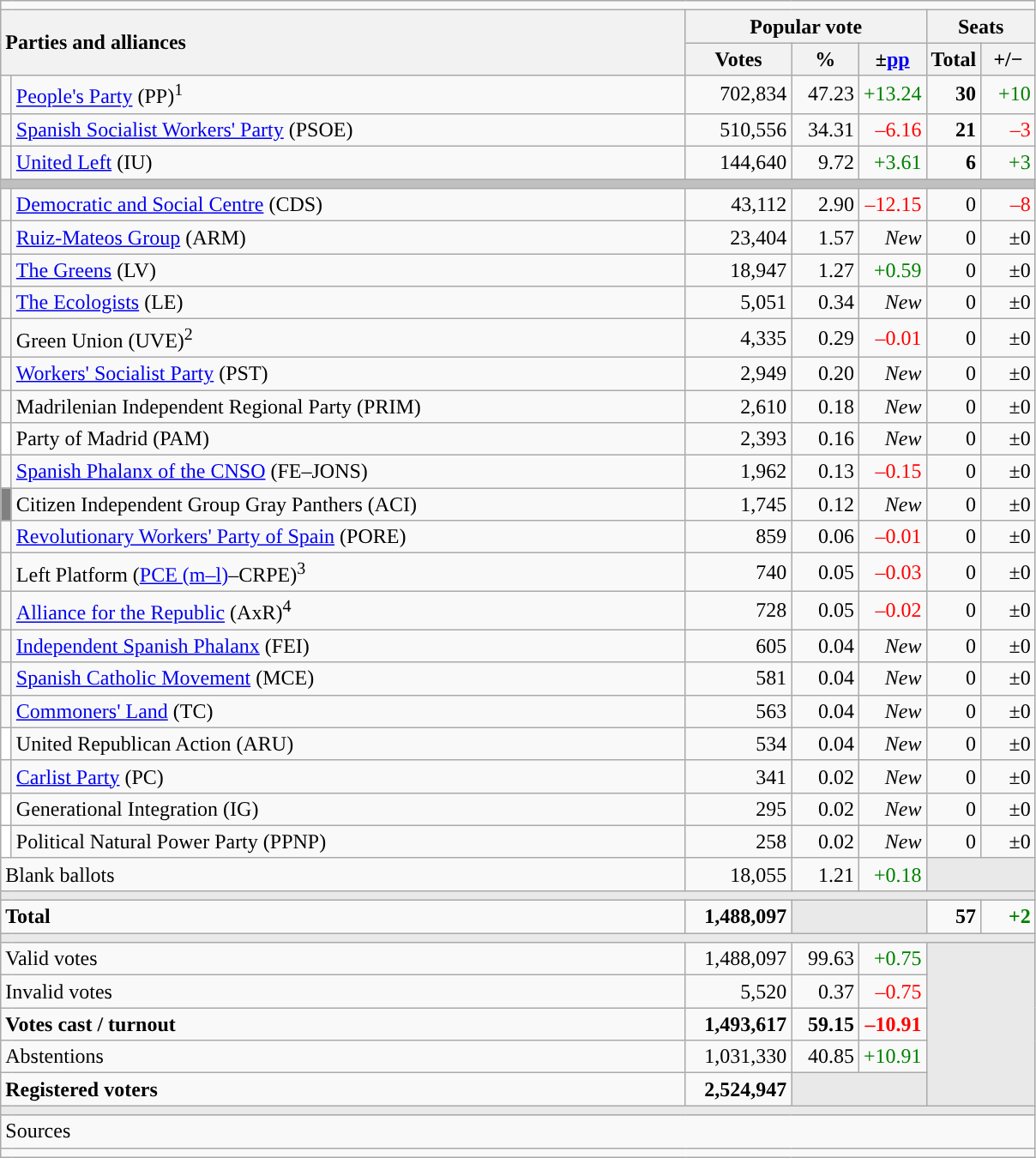<table class="wikitable" style="text-align:right;">
<tr>
<td colspan="7"></td>
</tr>
<tr>
<th style="text-align:left;" rowspan="2" colspan="2" width="525">Parties and alliances</th>
<th colspan="3">Popular vote</th>
<th colspan="2">Seats</th>
</tr>
<tr>
<th width="75">Votes</th>
<th width="45">%</th>
<th width="45">±<a href='#'>pp</a></th>
<th width="35">Total</th>
<th width="35">+/−</th>
</tr>
<tr>
<td width="1" style="color:inherit;background:"></td>
<td align="left"><a href='#'>People's Party</a> (PP)<sup>1</sup></td>
<td>702,834</td>
<td>47.23</td>
<td style="color:green;">+13.24</td>
<td><strong>30</strong></td>
<td style="color:green;">+10</td>
</tr>
<tr>
<td style="color:inherit;background:"></td>
<td align="left"><a href='#'>Spanish Socialist Workers' Party</a> (PSOE)</td>
<td>510,556</td>
<td>34.31</td>
<td style="color:red;">–6.16</td>
<td><strong>21</strong></td>
<td style="color:red;">–3</td>
</tr>
<tr>
<td style="color:inherit;background:"></td>
<td align="left"><a href='#'>United Left</a> (IU)</td>
<td>144,640</td>
<td>9.72</td>
<td style="color:green;">+3.61</td>
<td><strong>6</strong></td>
<td style="color:green;">+3</td>
</tr>
<tr>
<td colspan="7" bgcolor="#C0C0C0"></td>
</tr>
<tr>
<td style="color:inherit;background:"></td>
<td align="left"><a href='#'>Democratic and Social Centre</a> (CDS)</td>
<td>43,112</td>
<td>2.90</td>
<td style="color:red;">–12.15</td>
<td>0</td>
<td style="color:red;">–8</td>
</tr>
<tr>
<td style="color:inherit;background:"></td>
<td align="left"><a href='#'>Ruiz-Mateos Group</a> (ARM)</td>
<td>23,404</td>
<td>1.57</td>
<td><em>New</em></td>
<td>0</td>
<td>±0</td>
</tr>
<tr>
<td style="color:inherit;background:"></td>
<td align="left"><a href='#'>The Greens</a> (LV)</td>
<td>18,947</td>
<td>1.27</td>
<td style="color:green;">+0.59</td>
<td>0</td>
<td>±0</td>
</tr>
<tr>
<td style="color:inherit;background:"></td>
<td align="left"><a href='#'>The Ecologists</a> (LE)</td>
<td>5,051</td>
<td>0.34</td>
<td><em>New</em></td>
<td>0</td>
<td>±0</td>
</tr>
<tr>
<td style="color:inherit;background:"></td>
<td align="left">Green Union (UVE)<sup>2</sup></td>
<td>4,335</td>
<td>0.29</td>
<td style="color:red;">–0.01</td>
<td>0</td>
<td>±0</td>
</tr>
<tr>
<td style="color:inherit;background:"></td>
<td align="left"><a href='#'>Workers' Socialist Party</a> (PST)</td>
<td>2,949</td>
<td>0.20</td>
<td><em>New</em></td>
<td>0</td>
<td>±0</td>
</tr>
<tr>
<td style="color:inherit;background:"></td>
<td align="left">Madrilenian Independent Regional Party (PRIM)</td>
<td>2,610</td>
<td>0.18</td>
<td><em>New</em></td>
<td>0</td>
<td>±0</td>
</tr>
<tr>
<td bgcolor="white"></td>
<td align="left">Party of Madrid (PAM)</td>
<td>2,393</td>
<td>0.16</td>
<td><em>New</em></td>
<td>0</td>
<td>±0</td>
</tr>
<tr>
<td style="color:inherit;background:"></td>
<td align="left"><a href='#'>Spanish Phalanx of the CNSO</a> (FE–JONS)</td>
<td>1,962</td>
<td>0.13</td>
<td style="color:red;">–0.15</td>
<td>0</td>
<td>±0</td>
</tr>
<tr>
<td bgcolor="gray"></td>
<td align="left">Citizen Independent Group Gray Panthers (ACI)</td>
<td>1,745</td>
<td>0.12</td>
<td><em>New</em></td>
<td>0</td>
<td>±0</td>
</tr>
<tr>
<td style="color:inherit;background:"></td>
<td align="left"><a href='#'>Revolutionary Workers' Party of Spain</a> (PORE)</td>
<td>859</td>
<td>0.06</td>
<td style="color:red;">–0.01</td>
<td>0</td>
<td>±0</td>
</tr>
<tr>
<td style="color:inherit;background:"></td>
<td align="left">Left Platform (<a href='#'>PCE (m–l)</a>–CRPE)<sup>3</sup></td>
<td>740</td>
<td>0.05</td>
<td style="color:red;">–0.03</td>
<td>0</td>
<td>±0</td>
</tr>
<tr>
<td style="color:inherit;background:"></td>
<td align="left"><a href='#'>Alliance for the Republic</a> (AxR)<sup>4</sup></td>
<td>728</td>
<td>0.05</td>
<td style="color:red;">–0.02</td>
<td>0</td>
<td>±0</td>
</tr>
<tr>
<td style="color:inherit;background:"></td>
<td align="left"><a href='#'>Independent Spanish Phalanx</a> (FEI)</td>
<td>605</td>
<td>0.04</td>
<td><em>New</em></td>
<td>0</td>
<td>±0</td>
</tr>
<tr>
<td style="color:inherit;background:"></td>
<td align="left"><a href='#'>Spanish Catholic Movement</a> (MCE)</td>
<td>581</td>
<td>0.04</td>
<td><em>New</em></td>
<td>0</td>
<td>±0</td>
</tr>
<tr>
<td style="color:inherit;background:"></td>
<td align="left"><a href='#'>Commoners' Land</a> (TC)</td>
<td>563</td>
<td>0.04</td>
<td><em>New</em></td>
<td>0</td>
<td>±0</td>
</tr>
<tr>
<td bgcolor="white"></td>
<td align="left">United Republican Action (ARU)</td>
<td>534</td>
<td>0.04</td>
<td><em>New</em></td>
<td>0</td>
<td>±0</td>
</tr>
<tr>
<td style="color:inherit;background:"></td>
<td align="left"><a href='#'>Carlist Party</a> (PC)</td>
<td>341</td>
<td>0.02</td>
<td><em>New</em></td>
<td>0</td>
<td>±0</td>
</tr>
<tr>
<td bgcolor="white"></td>
<td align="left">Generational Integration (IG)</td>
<td>295</td>
<td>0.02</td>
<td><em>New</em></td>
<td>0</td>
<td>±0</td>
</tr>
<tr>
<td bgcolor="white"></td>
<td align="left">Political Natural Power Party (PPNP)</td>
<td>258</td>
<td>0.02</td>
<td><em>New</em></td>
<td>0</td>
<td>±0</td>
</tr>
<tr>
<td align="left" colspan="2">Blank ballots</td>
<td>18,055</td>
<td>1.21</td>
<td style="color:green;">+0.18</td>
<td bgcolor="#E9E9E9" colspan="2"></td>
</tr>
<tr>
<td colspan="7" bgcolor="#E9E9E9"></td>
</tr>
<tr style="font-weight:bold;">
<td align="left" colspan="2">Total</td>
<td>1,488,097</td>
<td bgcolor="#E9E9E9" colspan="2"></td>
<td>57</td>
<td style="color:green;">+2</td>
</tr>
<tr>
<td colspan="7" bgcolor="#E9E9E9"></td>
</tr>
<tr>
<td align="left" colspan="2">Valid votes</td>
<td>1,488,097</td>
<td>99.63</td>
<td style="color:green;">+0.75</td>
<td bgcolor="#E9E9E9" colspan="2" rowspan="5"></td>
</tr>
<tr>
<td align="left" colspan="2">Invalid votes</td>
<td>5,520</td>
<td>0.37</td>
<td style="color:red;">–0.75</td>
</tr>
<tr style="font-weight:bold;">
<td align="left" colspan="2">Votes cast / turnout</td>
<td>1,493,617</td>
<td>59.15</td>
<td style="color:red;">–10.91</td>
</tr>
<tr>
<td align="left" colspan="2">Abstentions</td>
<td>1,031,330</td>
<td>40.85</td>
<td style="color:green;">+10.91</td>
</tr>
<tr style="font-weight:bold;">
<td align="left" colspan="2">Registered voters</td>
<td>2,524,947</td>
<td bgcolor="#E9E9E9" colspan="2"></td>
</tr>
<tr>
<td colspan="7" bgcolor="#E9E9E9"></td>
</tr>
<tr>
<td align="left" colspan="7">Sources</td>
</tr>
<tr>
<td colspan="7" style="text-align:left; max-width:790px;"></td>
</tr>
</table>
